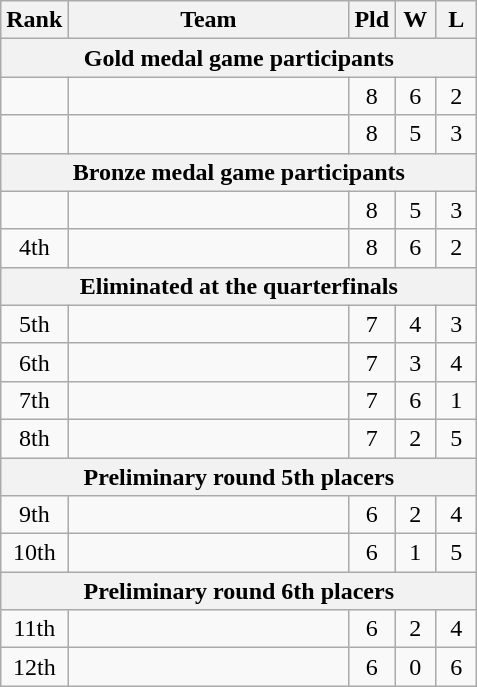<table class=wikitable>
<tr>
<th>Rank</th>
<th width=180px>Team</th>
<th width=20px>Pld</th>
<th width=20px>W</th>
<th width=20px>L</th>
</tr>
<tr>
<th colspan=11>Gold medal game participants</th>
</tr>
<tr align=center>
<td></td>
<td align=left></td>
<td>8</td>
<td>6</td>
<td>2</td>
</tr>
<tr align=center>
<td></td>
<td align=left></td>
<td>8</td>
<td>5</td>
<td>3</td>
</tr>
<tr>
<th colspan=11>Bronze medal game participants</th>
</tr>
<tr align=center>
<td></td>
<td align=left></td>
<td>8</td>
<td>5</td>
<td>3</td>
</tr>
<tr align=center>
<td>4th</td>
<td align=left></td>
<td>8</td>
<td>6</td>
<td>2</td>
</tr>
<tr>
<th colspan=11>Eliminated at the quarterfinals</th>
</tr>
<tr align=center>
<td>5th</td>
<td align=left></td>
<td>7</td>
<td>4</td>
<td>3</td>
</tr>
<tr align=center>
<td>6th</td>
<td align=left></td>
<td>7</td>
<td>3</td>
<td>4</td>
</tr>
<tr align=center>
<td>7th</td>
<td align=left></td>
<td>7</td>
<td>6</td>
<td>1</td>
</tr>
<tr align=center>
<td>8th</td>
<td align=left></td>
<td>7</td>
<td>2</td>
<td>5</td>
</tr>
<tr>
<th colspan=11>Preliminary round 5th placers</th>
</tr>
<tr align=center>
<td>9th</td>
<td align=left></td>
<td>6</td>
<td>2</td>
<td>4</td>
</tr>
<tr align=center>
<td>10th</td>
<td align=left></td>
<td>6</td>
<td>1</td>
<td>5</td>
</tr>
<tr>
<th colspan=11>Preliminary round 6th placers</th>
</tr>
<tr align=center>
<td>11th</td>
<td align=left></td>
<td>6</td>
<td>2</td>
<td>4</td>
</tr>
<tr align=center>
<td>12th</td>
<td align=left></td>
<td>6</td>
<td>0</td>
<td>6</td>
</tr>
</table>
